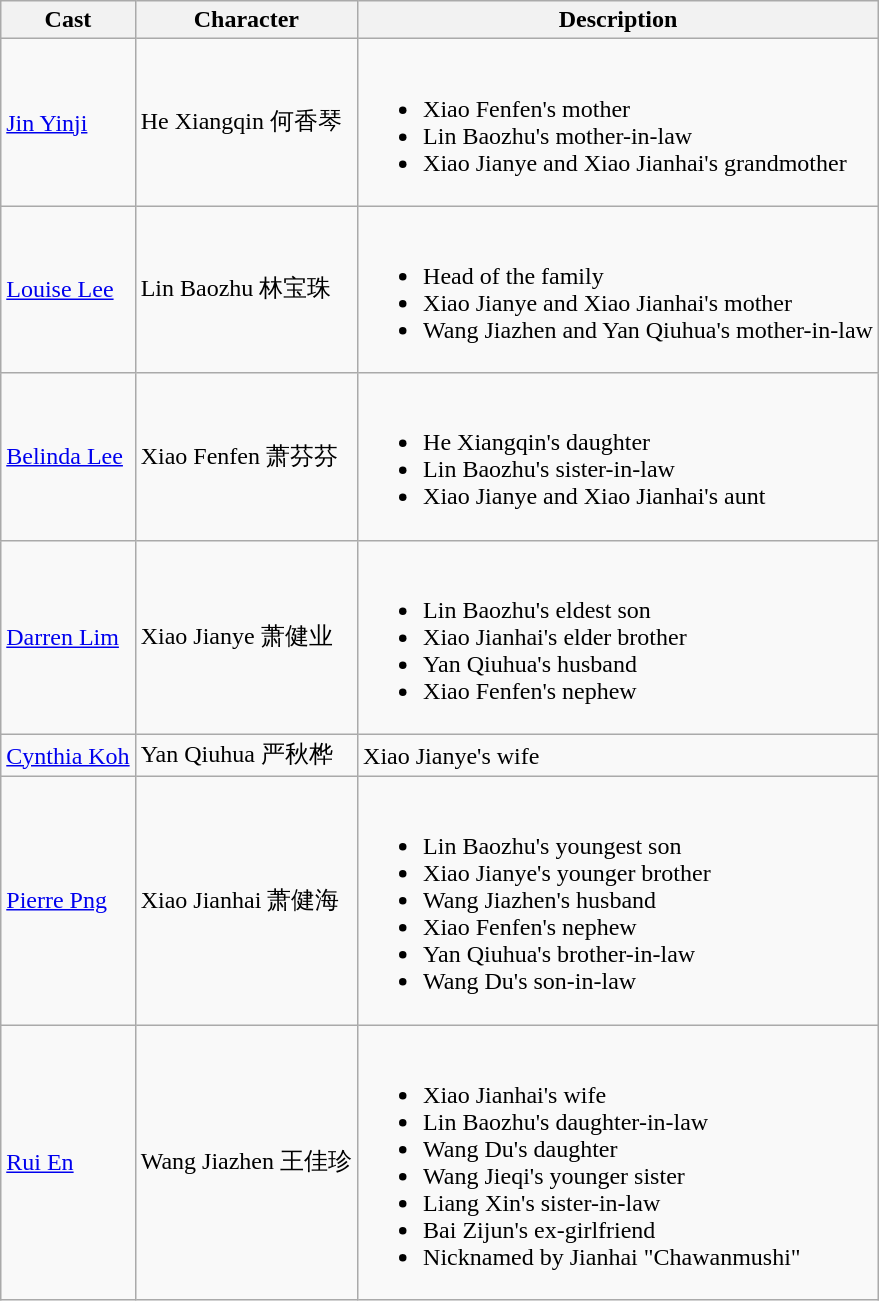<table class="wikitable">
<tr>
<th>Cast</th>
<th>Character</th>
<th>Description</th>
</tr>
<tr>
<td><a href='#'>Jin Yinji</a></td>
<td>He Xiangqin 何香琴</td>
<td><br><ul><li>Xiao Fenfen's mother</li><li>Lin Baozhu's mother-in-law</li><li>Xiao Jianye and Xiao Jianhai's grandmother</li></ul></td>
</tr>
<tr>
<td><a href='#'>Louise Lee</a></td>
<td>Lin Baozhu 林宝珠</td>
<td><br><ul><li>Head of the family</li><li>Xiao Jianye and Xiao Jianhai's mother</li><li>Wang Jiazhen and Yan Qiuhua's mother-in-law</li></ul></td>
</tr>
<tr>
<td><a href='#'>Belinda Lee</a></td>
<td>Xiao Fenfen 萧芬芬</td>
<td><br><ul><li>He Xiangqin's daughter</li><li>Lin Baozhu's sister-in-law</li><li>Xiao Jianye and Xiao Jianhai's aunt</li></ul></td>
</tr>
<tr>
<td><a href='#'>Darren Lim</a></td>
<td>Xiao Jianye 萧健业</td>
<td><br><ul><li>Lin Baozhu's eldest son</li><li>Xiao Jianhai's elder brother</li><li>Yan Qiuhua's husband</li><li>Xiao Fenfen's nephew</li></ul></td>
</tr>
<tr>
<td><a href='#'>Cynthia Koh</a></td>
<td>Yan Qiuhua 严秋桦</td>
<td>Xiao Jianye's wife</td>
</tr>
<tr>
<td><a href='#'>Pierre Png</a></td>
<td>Xiao Jianhai 萧健海</td>
<td><br><ul><li>Lin Baozhu's youngest son</li><li>Xiao Jianye's younger brother</li><li>Wang Jiazhen's husband</li><li>Xiao Fenfen's nephew</li><li>Yan Qiuhua's brother-in-law</li><li>Wang Du's son-in-law</li></ul></td>
</tr>
<tr>
<td><a href='#'>Rui En</a></td>
<td>Wang Jiazhen 王佳珍</td>
<td><br><ul><li>Xiao Jianhai's wife</li><li>Lin Baozhu's daughter-in-law</li><li>Wang Du's daughter</li><li>Wang Jieqi's younger sister</li><li>Liang Xin's sister-in-law</li><li>Bai Zijun's ex-girlfriend</li><li>Nicknamed by Jianhai "Chawanmushi"</li></ul></td>
</tr>
</table>
